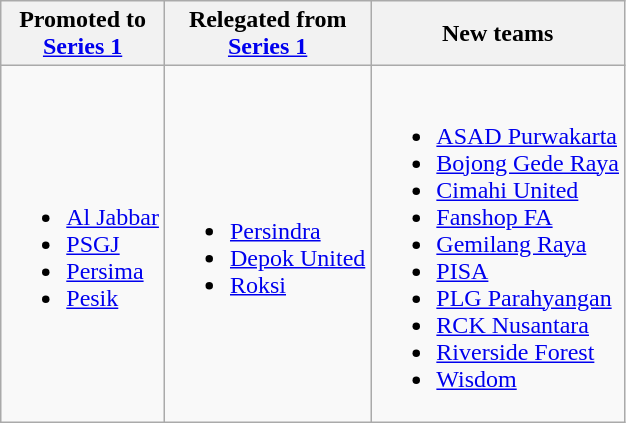<table class="wikitable">
<tr>
<th> Promoted to <br> <a href='#'>Series 1</a> <br></th>
<th> Relegated from <br> <a href='#'>Series 1</a> <br></th>
<th>New teams</th>
</tr>
<tr>
<td><br><ul><li><a href='#'>Al Jabbar</a></li><li><a href='#'>PSGJ</a></li><li><a href='#'>Persima</a></li><li><a href='#'>Pesik</a></li></ul></td>
<td><br><ul><li><a href='#'>Persindra</a></li><li><a href='#'>Depok United</a></li><li><a href='#'>Roksi</a></li></ul></td>
<td><br><ul><li><a href='#'>ASAD Purwakarta</a></li><li><a href='#'>Bojong Gede Raya</a></li><li><a href='#'>Cimahi United</a></li><li><a href='#'>Fanshop FA</a></li><li><a href='#'>Gemilang Raya</a></li><li><a href='#'>PISA</a></li><li><a href='#'>PLG Parahyangan</a></li><li><a href='#'>RCK Nusantara</a></li><li><a href='#'>Riverside Forest</a></li><li><a href='#'>Wisdom</a></li></ul></td>
</tr>
</table>
